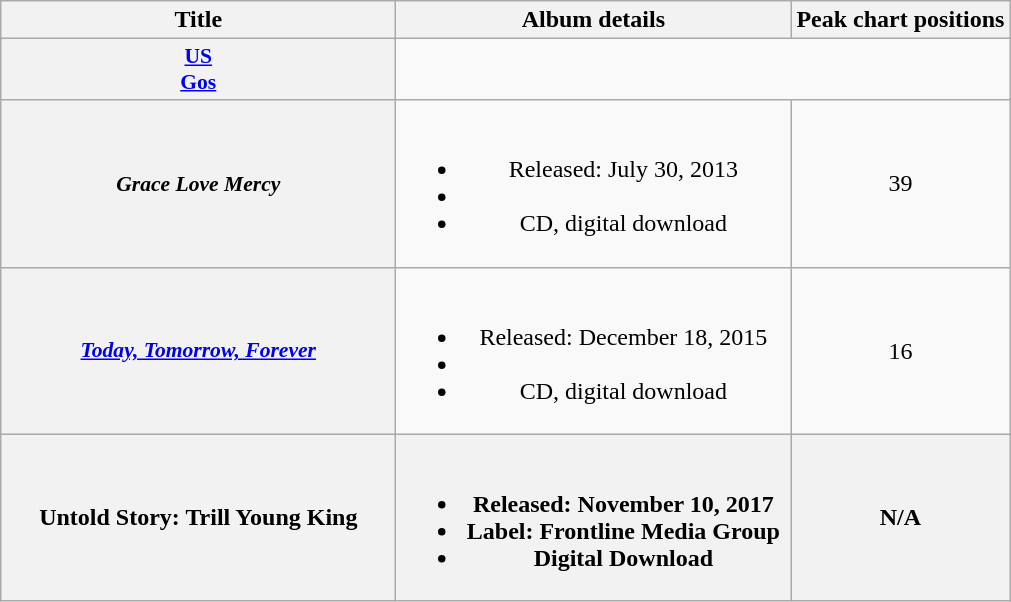<table class="wikitable plainrowheaders" style="text-align:center;">
<tr>
<th scope="col" rowspan="2" style="width:16em;">Title</th>
<th scope="col" rowspan="2" style="width:16em;">Album details</th>
<th scope="col" colspan="1">Peak chart positions</th>
</tr>
<tr>
</tr>
<tr>
<th style="width:3em; font-size:90%"><a href='#'>US<br>Gos</a></th>
</tr>
<tr>
<th style="width:3em; font-size:90%"><em>Grace Love Mercy</em></th>
<td><br><ul><li>Released: July 30, 2013</li><li></li><li>CD, digital download</li></ul></td>
<td>39</td>
</tr>
<tr>
<th style="width:3em; font-size:90%"><em><a href='#'>Today, Tomorrow, Forever</a></em></th>
<td><br><ul><li>Released: December 18, 2015</li><li></li><li>CD, digital download</li></ul></td>
<td>16</td>
</tr>
<tr>
<th>Untold Story: Trill Young King</th>
<th><br><ul><li>Released: November 10, 2017</li><li>Label: Frontline Media Group</li><li>Digital Download</li></ul></th>
<th>N/A</th>
</tr>
</table>
